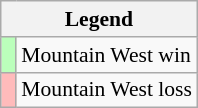<table class="wikitable" style="font-size:90%">
<tr>
<th colspan="2">Legend</th>
</tr>
<tr>
<td style="background:#bfb;"> </td>
<td>Mountain West win</td>
</tr>
<tr>
<td style="background:#fbb;"> </td>
<td>Mountain West loss</td>
</tr>
</table>
